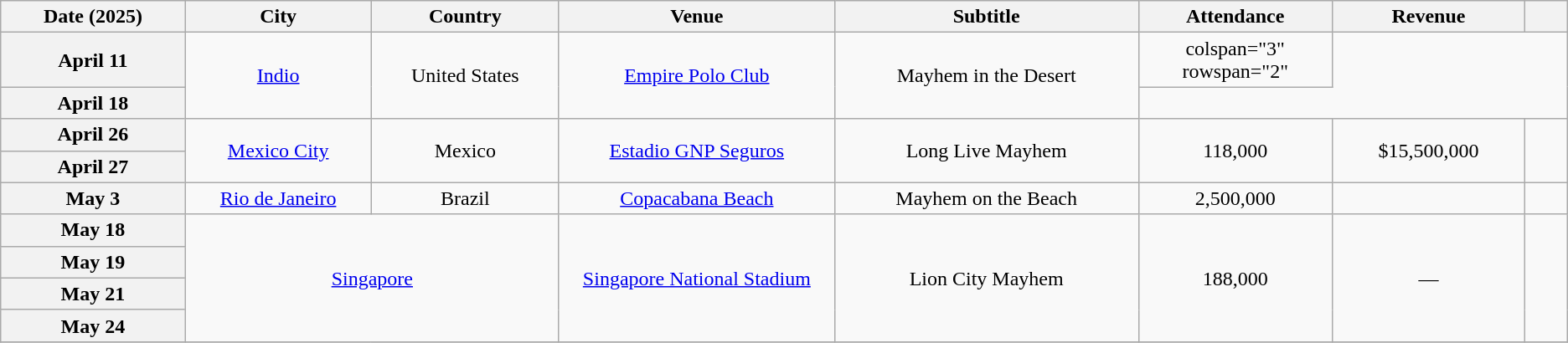<table class="wikitable plainrowheaders" style="text-align:center;">
<tr>
<th scope="col" style="width:10em;">Date (2025)</th>
<th scope="col" style="width:10em;">City</th>
<th scope="col" style="width:10em;">Country</th>
<th scope="col" style="width:15em;">Venue</th>
<th scope="col" style="width:17em;">Subtitle</th>
<th scope="col" style="width:10em;">Attendance</th>
<th scope="col" style="width:10em;">Revenue</th>
<th scope="col" style="width:2em;"></th>
</tr>
<tr>
<th scope="row" style="text-align:center;">April 11</th>
<td rowspan="2"><a href='#'>Indio</a></td>
<td rowspan="2">United States</td>
<td rowspan="2"><a href='#'>Empire Polo Club</a></td>
<td rowspan="2">Mayhem in the Desert</td>
<td>colspan="3" rowspan="2" </td>
</tr>
<tr>
<th scope="row" style="text-align:center;">April 18</th>
</tr>
<tr>
<th scope="row" style="text-align:center;">April 26</th>
<td rowspan="2"><a href='#'>Mexico City</a></td>
<td rowspan="2">Mexico</td>
<td rowspan="2"><a href='#'>Estadio GNP Seguros</a></td>
<td rowspan="2">Long Live Mayhem</td>
<td rowspan="2">118,000</td>
<td rowspan="2">$15,500,000</td>
<td rowspan="2"></td>
</tr>
<tr>
<th scope="row" style="text-align:center;">April 27</th>
</tr>
<tr>
<th scope="row" style="text-align:center;">May 3</th>
<td><a href='#'>Rio de Janeiro</a></td>
<td>Brazil</td>
<td><a href='#'>Copacabana Beach</a></td>
<td>Mayhem on the Beach</td>
<td>2,500,000</td>
<td></td>
<td></td>
</tr>
<tr>
<th scope="row" style="text-align:center;">May 18</th>
<td rowspan="4" colspan="2"><a href='#'>Singapore</a></td>
<td rowspan="4"><a href='#'>Singapore National Stadium</a></td>
<td rowspan="4">Lion City Mayhem</td>
<td rowspan="4">188,000</td>
<td rowspan="4">—</td>
<td rowspan="4"></td>
</tr>
<tr>
<th scope="row" style="text-align:center;">May 19</th>
</tr>
<tr>
<th scope="row" style="text-align:center;">May 21</th>
</tr>
<tr>
<th scope="row" style="text-align:center;">May 24</th>
</tr>
<tr>
</tr>
</table>
